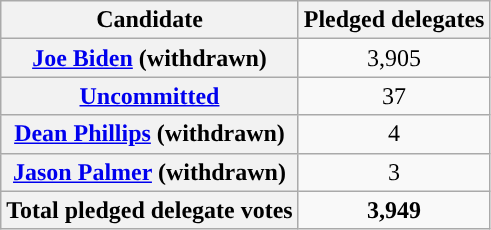<table class="wikitable plainrowheaders" style="text-align:center;">
<tr>
<th scope="col">Candidate</th>
<th scope="col">Pledged delegates</th>
</tr>
<tr>
<th scope="row" style="text-align:center;"> <a href='#'>Joe Biden</a> (withdrawn)</th>
<td>3,905</td>
</tr>
<tr>
<th scope="row" style="text-align:center;"><a href='#'>Uncommitted</a><br></th>
<td>37</td>
</tr>
<tr>
<th scope="row" style="text-align:center; "> <a href='#'>Dean Phillips</a> (withdrawn)</th>
<td>4</td>
</tr>
<tr>
<th scope="row" style="text-align:center;"> <a href='#'>Jason Palmer</a> (withdrawn)</th>
<td>3</td>
</tr>
<tr>
<th scope="row" style="text-align:center;">Total pledged delegate votes</th>
<td><strong>3,949</strong></td>
</tr>
</table>
